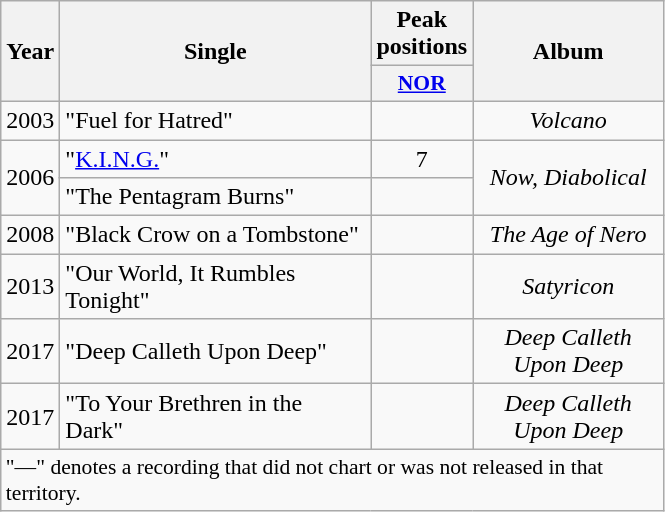<table class="wikitable">
<tr>
<th rowspan="2" style="text-align:center; width:10px;">Year</th>
<th rowspan="2" style="text-align:center; width:200px;">Single</th>
<th style="text-align:center; width:20px;">Peak positions</th>
<th rowspan="2" style="text-align:center; width:120px;">Album</th>
</tr>
<tr>
<th scope="col" style="width:3em;font-size:90%;"><a href='#'>NOR</a><br></th>
</tr>
<tr>
<td style="text-align:center;">2003</td>
<td>"Fuel for Hatred"</td>
<td style="text-align:center;"></td>
<td style="text-align:center;"><em>Volcano</em></td>
</tr>
<tr>
<td style="text-align:center;" rowspan="2">2006</td>
<td>"<a href='#'>K.I.N.G.</a>"</td>
<td style="text-align:center;">7</td>
<td style="text-align:center;" rowspan="2"><em>Now, Diabolical</em></td>
</tr>
<tr>
<td>"The Pentagram Burns"</td>
<td style="text-align:center;"></td>
</tr>
<tr>
<td style="text-align:center;">2008</td>
<td>"Black Crow on a Tombstone"</td>
<td style="text-align:center;"></td>
<td style="text-align:center;"><em>The Age of Nero</em></td>
</tr>
<tr>
<td style="text-align:center;">2013</td>
<td>"Our World, It Rumbles Tonight"</td>
<td style="text-align:center;"></td>
<td style="text-align:center;"><em>Satyricon</em></td>
</tr>
<tr>
<td style="text-align:center;">2017</td>
<td>"Deep Calleth Upon Deep"</td>
<td style="text-align:center;"></td>
<td style="text-align:center;"><em>Deep Calleth Upon Deep</em></td>
</tr>
<tr>
<td style="text-align:center;">2017</td>
<td>"To Your Brethren in the Dark"</td>
<td style="text-align:center;"></td>
<td style="text-align:center;"><em>Deep Calleth Upon Deep</em></td>
</tr>
<tr>
<td colspan="15" style="font-size:90%">"—" denotes a recording that did not chart or was not released in that territory.</td>
</tr>
</table>
